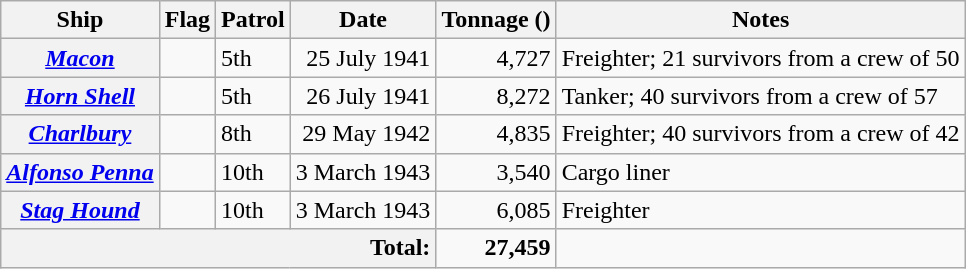<table class="wikitable plainrowheaders">
<tr>
<th scope="col">Ship</th>
<th scope="col">Flag</th>
<th scope="col">Patrol</th>
<th scope="col">Date</th>
<th scope="col">Tonnage ()</th>
<th scope="col">Notes</th>
</tr>
<tr>
<th scope="row"><a href='#'><em>Macon</em></a></th>
<td></td>
<td>5th</td>
<td style="text-align: right;">25 July 1941</td>
<td style="text-align: right;">4,727</td>
<td>Freighter; 21 survivors from a crew of 50</td>
</tr>
<tr>
<th scope="row"><a href='#'><em>Horn Shell</em></a></th>
<td></td>
<td>5th</td>
<td style="text-align: right;">26 July 1941</td>
<td style="text-align: right;">8,272</td>
<td>Tanker; 40 survivors from a crew of 57</td>
</tr>
<tr>
<th scope="row"><a href='#'><em>Charlbury</em></a></th>
<td></td>
<td>8th</td>
<td style="text-align: right;">29 May 1942</td>
<td style="text-align: right;">4,835</td>
<td>Freighter; 40 survivors from a crew of 42</td>
</tr>
<tr>
<th scope="row"><a href='#'><em>Alfonso Penna</em></a></th>
<td></td>
<td>10th</td>
<td style="text-align: right;">3 March 1943</td>
<td style="text-align: right;">3,540</td>
<td>Cargo liner</td>
</tr>
<tr>
<th scope="row"><a href='#'><em>Stag Hound</em></a></th>
<td></td>
<td>10th</td>
<td style="text-align: right;">3 March 1943</td>
<td style="text-align: right;">6,085</td>
<td>Freighter</td>
</tr>
<tr>
<th scope="row" colspan=4 style="text-align: right; font-weight: bold;">Total:</th>
<td style="text-align: right; font-weight: bold;">27,459</td>
<td></td>
</tr>
</table>
